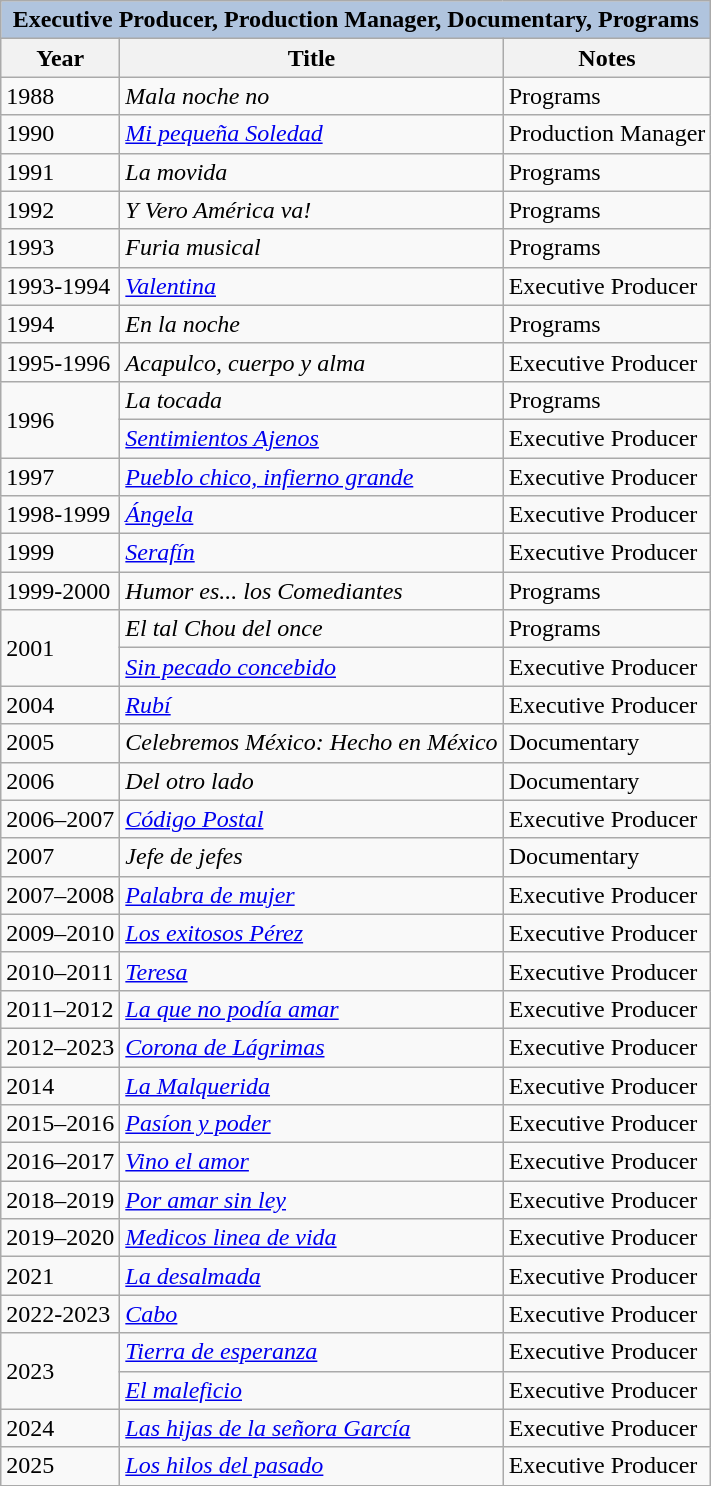<table class="wikitable">
<tr>
<th colspan="5" style="background:LightSteelBlue;">Executive Producer, Production Manager, Documentary, Programs</th>
</tr>
<tr>
<th>Year</th>
<th>Title</th>
<th>Notes</th>
</tr>
<tr>
<td>1988</td>
<td><em>Mala noche no</em></td>
<td>Programs</td>
</tr>
<tr>
<td>1990</td>
<td><em><a href='#'>Mi pequeña Soledad</a></em></td>
<td>Production Manager</td>
</tr>
<tr>
<td>1991</td>
<td><em>La movida</em></td>
<td>Programs</td>
</tr>
<tr>
<td>1992</td>
<td><em> Y Vero América va! </em></td>
<td>Programs</td>
</tr>
<tr>
<td>1993</td>
<td><em>Furia musical</em></td>
<td>Programs</td>
</tr>
<tr>
<td>1993-1994</td>
<td><em><a href='#'>Valentina</a></em></td>
<td>Executive Producer</td>
</tr>
<tr>
<td>1994</td>
<td><em>En la noche</em></td>
<td>Programs</td>
</tr>
<tr>
<td>1995-1996</td>
<td><em>Acapulco, cuerpo y alma</em></td>
<td>Executive Producer</td>
</tr>
<tr>
<td rowspan=2>1996</td>
<td><em>La tocada</em></td>
<td>Programs</td>
</tr>
<tr>
<td><em><a href='#'>Sentimientos Ajenos</a></em></td>
<td>Executive Producer</td>
</tr>
<tr>
<td>1997</td>
<td><em><a href='#'>Pueblo chico, infierno grande</a></em></td>
<td>Executive Producer</td>
</tr>
<tr>
<td>1998-1999</td>
<td><em><a href='#'>Ángela</a></em></td>
<td>Executive Producer</td>
</tr>
<tr>
<td>1999</td>
<td><em><a href='#'>Serafín</a></em></td>
<td>Executive Producer</td>
</tr>
<tr>
<td>1999-2000</td>
<td><em>Humor es... los Comediantes</em></td>
<td>Programs</td>
</tr>
<tr>
<td rowspan=2>2001</td>
<td><em>El tal Chou del once</em></td>
<td>Programs</td>
</tr>
<tr>
<td><em><a href='#'>Sin pecado concebido</a></em></td>
<td>Executive Producer</td>
</tr>
<tr>
<td>2004</td>
<td><em><a href='#'>Rubí</a></em></td>
<td>Executive Producer</td>
</tr>
<tr>
<td>2005</td>
<td><em>Celebremos México: Hecho en México</em></td>
<td>Documentary</td>
</tr>
<tr>
<td>2006</td>
<td><em>Del otro lado</em></td>
<td>Documentary</td>
</tr>
<tr>
<td>2006–2007</td>
<td><em><a href='#'>Código Postal</a></em></td>
<td>Executive Producer</td>
</tr>
<tr>
<td>2007</td>
<td><em>Jefe de jefes</em></td>
<td>Documentary</td>
</tr>
<tr>
<td>2007–2008</td>
<td><em><a href='#'>Palabra de mujer</a></em></td>
<td>Executive Producer</td>
</tr>
<tr>
<td>2009–2010</td>
<td><em><a href='#'>Los exitosos Pérez</a></em></td>
<td>Executive Producer</td>
</tr>
<tr>
<td>2010–2011</td>
<td><em><a href='#'>Teresa</a></em></td>
<td>Executive Producer</td>
</tr>
<tr>
<td>2011–2012</td>
<td><em><a href='#'>La que no podía amar</a></em></td>
<td>Executive Producer</td>
</tr>
<tr>
<td>2012–2023</td>
<td><em><a href='#'>Corona de Lágrimas</a></em></td>
<td>Executive Producer</td>
</tr>
<tr>
<td>2014</td>
<td><em><a href='#'>La Malquerida</a></em></td>
<td>Executive Producer</td>
</tr>
<tr>
<td>2015–2016</td>
<td><em><a href='#'>Pasíon y poder</a></em></td>
<td>Executive Producer</td>
</tr>
<tr>
<td>2016–2017</td>
<td><em><a href='#'>Vino el amor</a></em></td>
<td>Executive Producer</td>
</tr>
<tr>
<td>2018–2019</td>
<td><em> <a href='#'>Por amar sin ley</a></em></td>
<td>Executive Producer</td>
</tr>
<tr>
<td>2019–2020</td>
<td><em> <a href='#'>Medicos linea de vida</a></em></td>
<td>Executive Producer</td>
</tr>
<tr>
<td>2021</td>
<td><em><a href='#'>La desalmada</a></em></td>
<td>Executive Producer</td>
</tr>
<tr>
<td>2022-2023</td>
<td><em><a href='#'>Cabo</a></em></td>
<td>Executive Producer</td>
</tr>
<tr>
<td rowspan=2>2023</td>
<td><em><a href='#'>Tierra de esperanza</a></em></td>
<td>Executive Producer</td>
</tr>
<tr>
<td><em><a href='#'>El maleficio</a></em></td>
<td>Executive Producer</td>
</tr>
<tr>
<td>2024</td>
<td><em><a href='#'>Las hijas de la señora García</a></em></td>
<td>Executive Producer</td>
</tr>
<tr>
<td>2025</td>
<td><em><a href='#'>Los hilos del pasado</a></em></td>
<td>Executive Producer</td>
</tr>
</table>
